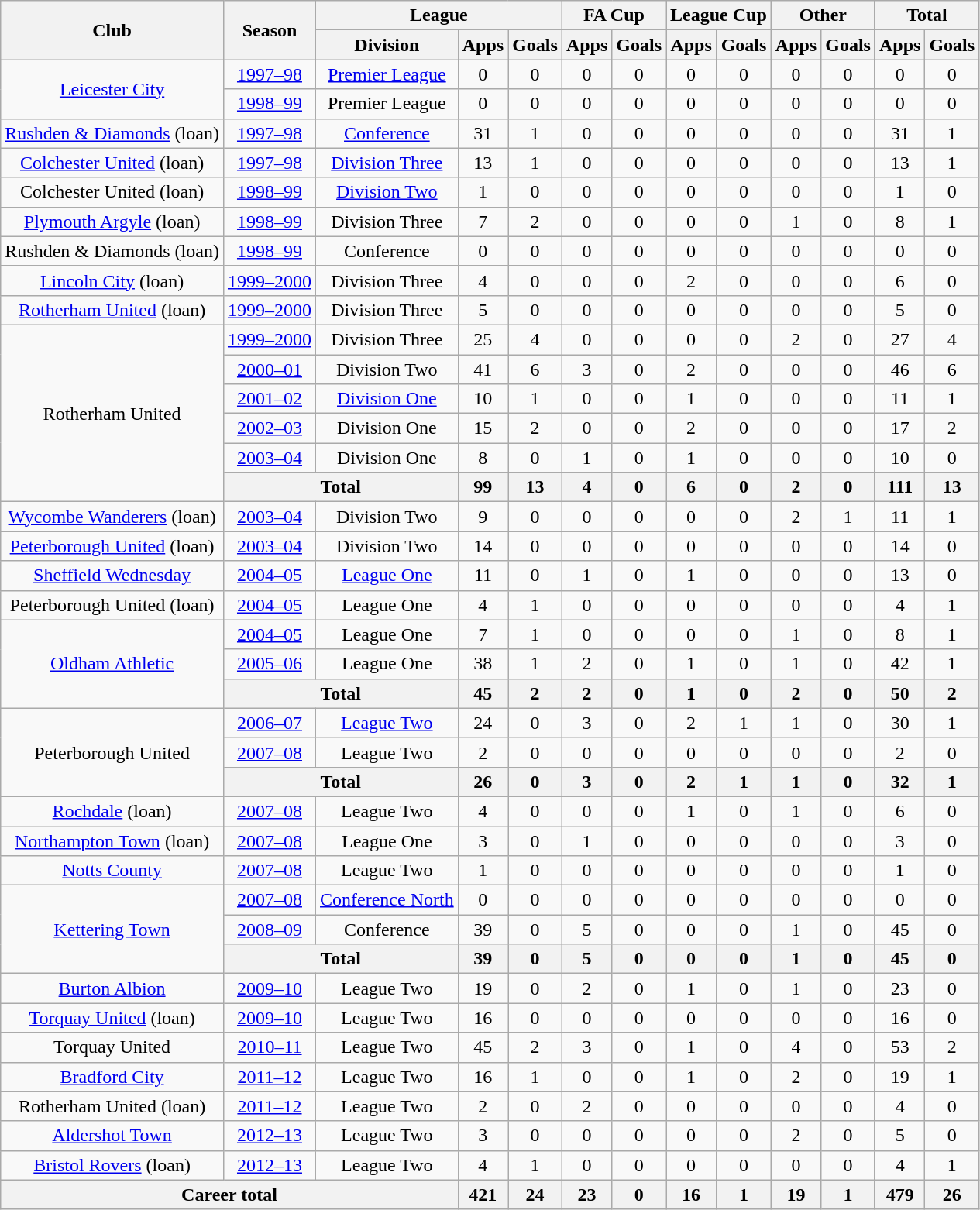<table class="wikitable" style="text-align:center">
<tr>
<th rowspan="2">Club</th>
<th rowspan="2">Season</th>
<th colspan="3">League</th>
<th colspan="2">FA Cup</th>
<th colspan="2">League Cup</th>
<th colspan="2">Other</th>
<th colspan="2">Total</th>
</tr>
<tr>
<th>Division</th>
<th>Apps</th>
<th>Goals</th>
<th>Apps</th>
<th>Goals</th>
<th>Apps</th>
<th>Goals</th>
<th>Apps</th>
<th>Goals</th>
<th>Apps</th>
<th>Goals</th>
</tr>
<tr>
<td rowspan="2"><a href='#'>Leicester City</a></td>
<td><a href='#'>1997–98</a></td>
<td><a href='#'>Premier League</a></td>
<td>0</td>
<td>0</td>
<td>0</td>
<td>0</td>
<td>0</td>
<td>0</td>
<td>0</td>
<td>0</td>
<td>0</td>
<td>0</td>
</tr>
<tr>
<td><a href='#'>1998–99</a></td>
<td>Premier League</td>
<td>0</td>
<td>0</td>
<td>0</td>
<td>0</td>
<td>0</td>
<td>0</td>
<td>0</td>
<td>0</td>
<td>0</td>
<td>0</td>
</tr>
<tr>
<td><a href='#'>Rushden & Diamonds</a> (loan)</td>
<td><a href='#'>1997–98</a></td>
<td><a href='#'>Conference</a></td>
<td>31</td>
<td>1</td>
<td>0</td>
<td>0</td>
<td>0</td>
<td>0</td>
<td>0</td>
<td>0</td>
<td>31</td>
<td>1</td>
</tr>
<tr>
<td><a href='#'>Colchester United</a> (loan) </td>
<td><a href='#'>1997–98</a></td>
<td><a href='#'>Division Three</a></td>
<td>13</td>
<td>1</td>
<td>0</td>
<td>0</td>
<td>0</td>
<td>0</td>
<td>0</td>
<td>0</td>
<td>13</td>
<td>1</td>
</tr>
<tr>
<td>Colchester United (loan) </td>
<td><a href='#'>1998–99</a></td>
<td><a href='#'>Division Two</a></td>
<td>1</td>
<td>0</td>
<td>0</td>
<td>0</td>
<td>0</td>
<td>0</td>
<td>0</td>
<td>0</td>
<td>1</td>
<td>0</td>
</tr>
<tr>
<td><a href='#'>Plymouth Argyle</a> (loan)</td>
<td><a href='#'>1998–99</a></td>
<td>Division Three</td>
<td>7</td>
<td>2</td>
<td>0</td>
<td>0</td>
<td>0</td>
<td>0</td>
<td>1</td>
<td>0</td>
<td>8</td>
<td>1</td>
</tr>
<tr>
<td>Rushden & Diamonds (loan)</td>
<td><a href='#'>1998–99</a></td>
<td>Conference</td>
<td>0</td>
<td>0</td>
<td>0</td>
<td>0</td>
<td>0</td>
<td>0</td>
<td>0</td>
<td>0</td>
<td>0</td>
<td>0</td>
</tr>
<tr>
<td><a href='#'>Lincoln City</a> (loan)</td>
<td><a href='#'>1999–2000</a></td>
<td>Division Three</td>
<td>4</td>
<td>0</td>
<td>0</td>
<td>0</td>
<td>2</td>
<td>0</td>
<td>0</td>
<td>0</td>
<td>6</td>
<td>0</td>
</tr>
<tr>
<td><a href='#'>Rotherham United</a> (loan)</td>
<td><a href='#'>1999–2000</a></td>
<td>Division Three</td>
<td>5</td>
<td>0</td>
<td>0</td>
<td>0</td>
<td>0</td>
<td>0</td>
<td>0</td>
<td>0</td>
<td>5</td>
<td>0</td>
</tr>
<tr>
<td rowspan="6">Rotherham United</td>
<td><a href='#'>1999–2000</a></td>
<td>Division Three</td>
<td>25</td>
<td>4</td>
<td>0</td>
<td>0</td>
<td>0</td>
<td>0</td>
<td>2</td>
<td>0</td>
<td>27</td>
<td>4</td>
</tr>
<tr>
<td><a href='#'>2000–01</a></td>
<td>Division Two</td>
<td>41</td>
<td>6</td>
<td>3</td>
<td>0</td>
<td>2</td>
<td>0</td>
<td>0</td>
<td>0</td>
<td>46</td>
<td>6</td>
</tr>
<tr>
<td><a href='#'>2001–02</a></td>
<td><a href='#'>Division One</a></td>
<td>10</td>
<td>1</td>
<td>0</td>
<td>0</td>
<td>1</td>
<td>0</td>
<td>0</td>
<td>0</td>
<td>11</td>
<td>1</td>
</tr>
<tr>
<td><a href='#'>2002–03</a></td>
<td>Division One</td>
<td>15</td>
<td>2</td>
<td>0</td>
<td>0</td>
<td>2</td>
<td>0</td>
<td>0</td>
<td>0</td>
<td>17</td>
<td>2</td>
</tr>
<tr>
<td><a href='#'>2003–04</a></td>
<td>Division One</td>
<td>8</td>
<td>0</td>
<td>1</td>
<td>0</td>
<td>1</td>
<td>0</td>
<td>0</td>
<td>0</td>
<td>10</td>
<td>0</td>
</tr>
<tr>
<th colspan="2">Total</th>
<th>99</th>
<th>13</th>
<th>4</th>
<th>0</th>
<th>6</th>
<th>0</th>
<th>2</th>
<th>0</th>
<th>111</th>
<th>13</th>
</tr>
<tr>
<td><a href='#'>Wycombe Wanderers</a> (loan)</td>
<td><a href='#'>2003–04</a></td>
<td>Division Two</td>
<td>9</td>
<td>0</td>
<td>0</td>
<td>0</td>
<td>0</td>
<td>0</td>
<td>2</td>
<td>1</td>
<td>11</td>
<td>1</td>
</tr>
<tr>
<td><a href='#'>Peterborough United</a> (loan)</td>
<td><a href='#'>2003–04</a></td>
<td>Division Two</td>
<td>14</td>
<td>0</td>
<td>0</td>
<td>0</td>
<td>0</td>
<td>0</td>
<td>0</td>
<td>0</td>
<td>14</td>
<td>0</td>
</tr>
<tr>
<td><a href='#'>Sheffield Wednesday</a></td>
<td><a href='#'>2004–05</a></td>
<td><a href='#'>League One</a></td>
<td>11</td>
<td>0</td>
<td>1</td>
<td>0</td>
<td>1</td>
<td>0</td>
<td>0</td>
<td>0</td>
<td>13</td>
<td>0</td>
</tr>
<tr>
<td>Peterborough United (loan)</td>
<td><a href='#'>2004–05</a></td>
<td>League One</td>
<td>4</td>
<td>1</td>
<td>0</td>
<td>0</td>
<td>0</td>
<td>0</td>
<td>0</td>
<td>0</td>
<td>4</td>
<td>1</td>
</tr>
<tr>
<td rowspan="3"><a href='#'>Oldham Athletic</a></td>
<td><a href='#'>2004–05</a></td>
<td>League One</td>
<td>7</td>
<td>1</td>
<td>0</td>
<td>0</td>
<td>0</td>
<td>0</td>
<td>1</td>
<td>0</td>
<td>8</td>
<td>1</td>
</tr>
<tr>
<td><a href='#'>2005–06</a></td>
<td>League One</td>
<td>38</td>
<td>1</td>
<td>2</td>
<td>0</td>
<td>1</td>
<td>0</td>
<td>1</td>
<td>0</td>
<td>42</td>
<td>1</td>
</tr>
<tr>
<th colspan="2">Total</th>
<th>45</th>
<th>2</th>
<th>2</th>
<th>0</th>
<th>1</th>
<th>0</th>
<th>2</th>
<th>0</th>
<th>50</th>
<th>2</th>
</tr>
<tr>
<td rowspan="3">Peterborough United</td>
<td><a href='#'>2006–07</a></td>
<td><a href='#'>League Two</a></td>
<td>24</td>
<td>0</td>
<td>3</td>
<td>0</td>
<td>2</td>
<td>1</td>
<td>1</td>
<td>0</td>
<td>30</td>
<td>1</td>
</tr>
<tr>
<td><a href='#'>2007–08</a></td>
<td>League Two</td>
<td>2</td>
<td>0</td>
<td>0</td>
<td>0</td>
<td>0</td>
<td>0</td>
<td>0</td>
<td>0</td>
<td>2</td>
<td>0</td>
</tr>
<tr>
<th colspan="2">Total</th>
<th>26</th>
<th>0</th>
<th>3</th>
<th>0</th>
<th>2</th>
<th>1</th>
<th>1</th>
<th>0</th>
<th>32</th>
<th>1</th>
</tr>
<tr>
<td><a href='#'>Rochdale</a> (loan)</td>
<td><a href='#'>2007–08</a></td>
<td>League Two</td>
<td>4</td>
<td>0</td>
<td>0</td>
<td>0</td>
<td>1</td>
<td>0</td>
<td>1</td>
<td>0</td>
<td>6</td>
<td>0</td>
</tr>
<tr>
<td><a href='#'>Northampton Town</a> (loan)</td>
<td><a href='#'>2007–08</a></td>
<td>League One</td>
<td>3</td>
<td>0</td>
<td>1</td>
<td>0</td>
<td>0</td>
<td>0</td>
<td>0</td>
<td>0</td>
<td>3</td>
<td>0</td>
</tr>
<tr>
<td><a href='#'>Notts County</a></td>
<td><a href='#'>2007–08</a></td>
<td>League Two</td>
<td>1</td>
<td>0</td>
<td>0</td>
<td>0</td>
<td>0</td>
<td>0</td>
<td>0</td>
<td>0</td>
<td>1</td>
<td>0</td>
</tr>
<tr>
<td rowspan="3"><a href='#'>Kettering Town</a></td>
<td><a href='#'>2007–08</a></td>
<td><a href='#'>Conference North</a></td>
<td>0</td>
<td>0</td>
<td>0</td>
<td>0</td>
<td>0</td>
<td>0</td>
<td>0</td>
<td>0</td>
<td>0</td>
<td>0</td>
</tr>
<tr>
<td><a href='#'>2008–09</a></td>
<td>Conference</td>
<td>39</td>
<td>0</td>
<td>5</td>
<td>0</td>
<td>0</td>
<td>0</td>
<td>1</td>
<td>0</td>
<td>45</td>
<td>0</td>
</tr>
<tr>
<th colspan="2">Total</th>
<th>39</th>
<th>0</th>
<th>5</th>
<th>0</th>
<th>0</th>
<th>0</th>
<th>1</th>
<th>0</th>
<th>45</th>
<th>0</th>
</tr>
<tr>
<td><a href='#'>Burton Albion</a></td>
<td><a href='#'>2009–10</a></td>
<td>League Two</td>
<td>19</td>
<td>0</td>
<td>2</td>
<td>0</td>
<td>1</td>
<td>0</td>
<td>1</td>
<td>0</td>
<td>23</td>
<td>0</td>
</tr>
<tr>
<td><a href='#'>Torquay United</a> (loan)</td>
<td><a href='#'>2009–10</a></td>
<td>League Two</td>
<td>16</td>
<td>0</td>
<td>0</td>
<td>0</td>
<td>0</td>
<td>0</td>
<td>0</td>
<td>0</td>
<td>16</td>
<td>0</td>
</tr>
<tr>
<td>Torquay United</td>
<td><a href='#'>2010–11</a></td>
<td>League Two</td>
<td>45</td>
<td>2</td>
<td>3</td>
<td>0</td>
<td>1</td>
<td>0</td>
<td>4</td>
<td>0</td>
<td>53</td>
<td>2</td>
</tr>
<tr>
<td><a href='#'>Bradford City</a></td>
<td><a href='#'>2011–12</a></td>
<td>League Two</td>
<td>16</td>
<td>1</td>
<td>0</td>
<td>0</td>
<td>1</td>
<td>0</td>
<td>2</td>
<td>0</td>
<td>19</td>
<td>1</td>
</tr>
<tr>
<td>Rotherham United (loan)</td>
<td><a href='#'>2011–12</a></td>
<td>League Two</td>
<td>2</td>
<td>0</td>
<td>2</td>
<td>0</td>
<td>0</td>
<td>0</td>
<td>0</td>
<td>0</td>
<td>4</td>
<td>0</td>
</tr>
<tr>
<td><a href='#'>Aldershot Town</a></td>
<td><a href='#'>2012–13</a></td>
<td>League Two</td>
<td>3</td>
<td>0</td>
<td>0</td>
<td>0</td>
<td>0</td>
<td>0</td>
<td>2</td>
<td>0</td>
<td>5</td>
<td>0</td>
</tr>
<tr>
<td><a href='#'>Bristol Rovers</a> (loan)</td>
<td><a href='#'>2012–13</a></td>
<td>League Two</td>
<td>4</td>
<td>1</td>
<td>0</td>
<td>0</td>
<td>0</td>
<td>0</td>
<td>0</td>
<td>0</td>
<td>4</td>
<td>1</td>
</tr>
<tr>
<th colspan="3">Career total</th>
<th>421</th>
<th>24</th>
<th>23</th>
<th>0</th>
<th>16</th>
<th>1</th>
<th>19</th>
<th>1</th>
<th>479</th>
<th>26</th>
</tr>
</table>
